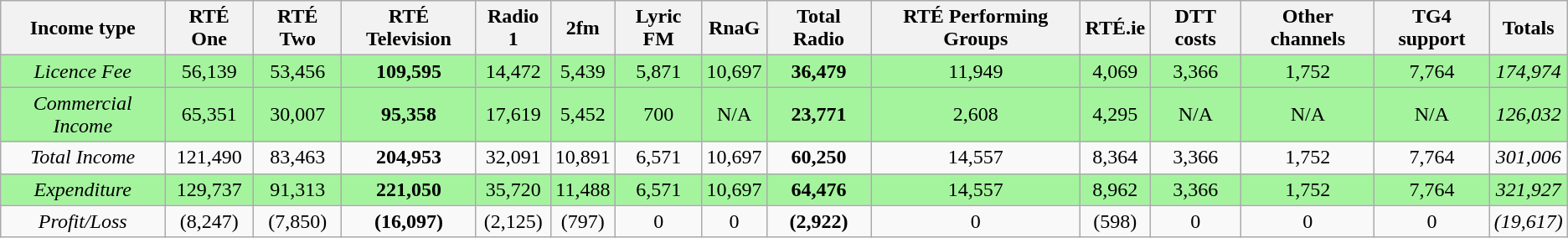<table class="wikitable">
<tr>
<th>Income type</th>
<th>RTÉ One</th>
<th>RTÉ Two</th>
<th>RTÉ Television</th>
<th>Radio 1</th>
<th>2fm</th>
<th>Lyric FM</th>
<th>RnaG</th>
<th>Total Radio</th>
<th>RTÉ Performing Groups</th>
<th>RTÉ.ie</th>
<th>DTT costs</th>
<th>Other channels</th>
<th>TG4 support</th>
<th>Totals</th>
</tr>
<tr style="text-align:center; background:#a4f49e;">
<td><em>Licence Fee</em></td>
<td>56,139</td>
<td>53,456</td>
<td><strong>109,595</strong></td>
<td>14,472</td>
<td>5,439</td>
<td>5,871</td>
<td>10,697</td>
<td><strong>36,479</strong></td>
<td>11,949</td>
<td>4,069</td>
<td>3,366</td>
<td>1,752</td>
<td>7,764</td>
<td><em>174,974</em></td>
</tr>
<tr style="text-align:center; background:#a4f49e;">
<td><em>Commercial Income</em></td>
<td>65,351</td>
<td>30,007</td>
<td><strong>95,358</strong></td>
<td>17,619</td>
<td>5,452</td>
<td>700</td>
<td>N/A</td>
<td><strong>23,771</strong></td>
<td>2,608</td>
<td>4,295</td>
<td>N/A</td>
<td>N/A</td>
<td>N/A</td>
<td><em>126,032</em></td>
</tr>
<tr align=center>
<td><em>Total Income</em></td>
<td>121,490</td>
<td>83,463</td>
<td><strong>204,953</strong></td>
<td>32,091</td>
<td>10,891</td>
<td>6,571</td>
<td>10,697</td>
<td><strong>60,250</strong></td>
<td>14,557</td>
<td>8,364</td>
<td>3,366</td>
<td>1,752</td>
<td>7,764</td>
<td><em>301,006</em></td>
</tr>
<tr style="text-align:center; background:#a4f49e;">
<td><em>Expenditure</em></td>
<td>129,737</td>
<td>91,313</td>
<td><strong>221,050</strong></td>
<td>35,720</td>
<td>11,488</td>
<td>6,571</td>
<td>10,697</td>
<td><strong>64,476</strong></td>
<td>14,557</td>
<td>8,962</td>
<td>3,366</td>
<td>1,752</td>
<td>7,764</td>
<td><em>321,927</em></td>
</tr>
<tr align=center>
<td><em>Profit/Loss</em></td>
<td>(8,247)</td>
<td>(7,850)</td>
<td><strong>(16,097)</strong></td>
<td>(2,125)</td>
<td>(797)</td>
<td>0</td>
<td>0</td>
<td><strong>(2,922)</strong></td>
<td>0</td>
<td>(598)</td>
<td>0</td>
<td>0</td>
<td>0</td>
<td><em>(19,617)</em></td>
</tr>
</table>
